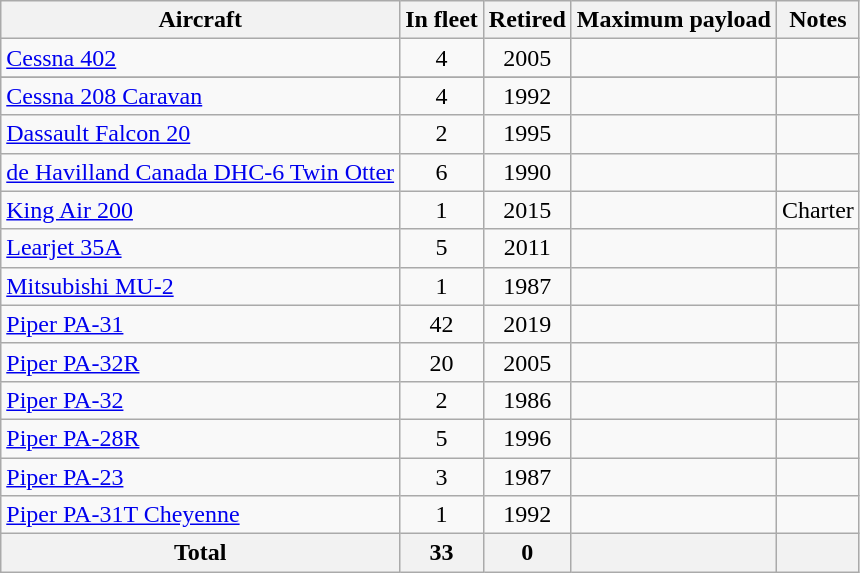<table class="wikitable" style="text-align: center">
<tr>
<th>Aircraft</th>
<th>In fleet</th>
<th>Retired</th>
<th>Maximum payload</th>
<th>Notes</th>
</tr>
<tr>
<td style="text-align: left"><a href='#'>Cessna 402</a></td>
<td>4</td>
<td>2005</td>
<td></td>
<td></td>
</tr>
<tr>
</tr>
<tr>
<td style="text-align: left"><a href='#'>Cessna 208 Caravan</a></td>
<td>4</td>
<td>1992</td>
<td></td>
<td></td>
</tr>
<tr>
<td style="text-align: left"><a href='#'>Dassault Falcon 20</a></td>
<td>2</td>
<td>1995</td>
<td></td>
<td></td>
</tr>
<tr>
<td style="text-align: left"><a href='#'>de Havilland Canada DHC-6 Twin Otter</a></td>
<td>6</td>
<td>1990</td>
<td></td>
<td></td>
</tr>
<tr>
<td style="text-align: left"><a href='#'>King Air 200</a></td>
<td>1</td>
<td>2015</td>
<td></td>
<td>Charter</td>
</tr>
<tr>
<td style="text-align: left"><a href='#'>Learjet 35A</a></td>
<td>5</td>
<td>2011</td>
<td></td>
<td></td>
</tr>
<tr>
<td style="text-align: left"><a href='#'>Mitsubishi MU-2</a></td>
<td>1</td>
<td>1987</td>
<td></td>
<td></td>
</tr>
<tr>
<td style="text-align: left"><a href='#'>Piper PA-31</a></td>
<td>42</td>
<td>2019</td>
<td></td>
<td></td>
</tr>
<tr>
<td style="text-align: left"><a href='#'>Piper PA-32R</a></td>
<td>20</td>
<td>2005</td>
<td></td>
<td></td>
</tr>
<tr>
<td style="text-align: left"><a href='#'>Piper PA-32</a></td>
<td>2</td>
<td>1986</td>
<td></td>
<td></td>
</tr>
<tr>
<td style="text-align: left"><a href='#'>Piper PA-28R</a></td>
<td>5</td>
<td>1996</td>
<td></td>
<td></td>
</tr>
<tr>
<td style="text-align: left"><a href='#'>Piper PA-23</a></td>
<td>3</td>
<td>1987</td>
<td></td>
<td></td>
</tr>
<tr>
<td style="text-align: left"><a href='#'>Piper PA-31T Cheyenne</a></td>
<td>1</td>
<td>1992</td>
<td></td>
<td></td>
</tr>
<tr>
<th>Total</th>
<th>33</th>
<th>0</th>
<th></th>
<th></th>
</tr>
</table>
